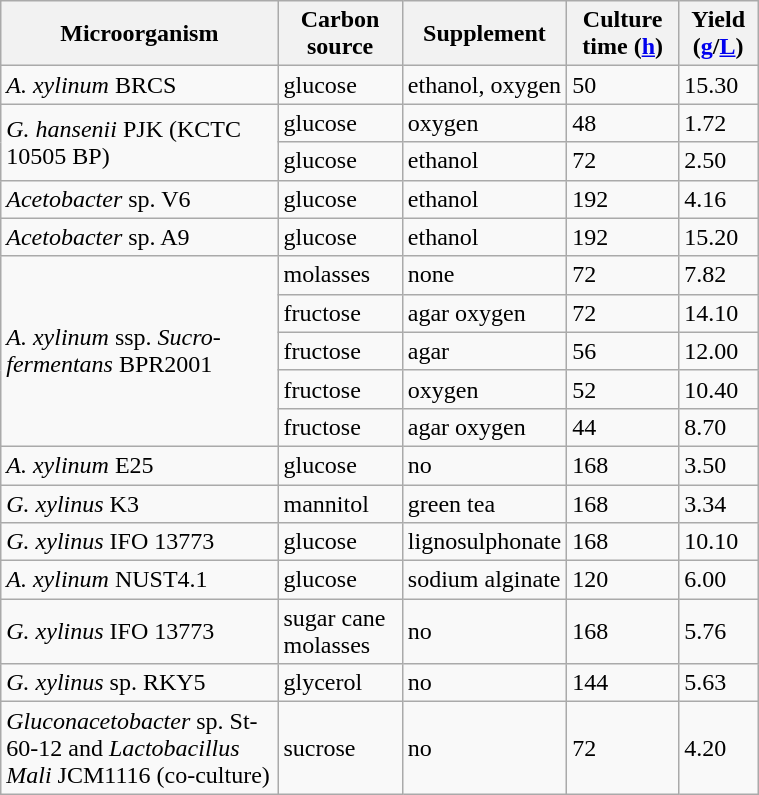<table class="wikitable sortable mw-collapsible floatright" style="max-width: 40%">
<tr>
<th style="max-width: 25em">Micro­organism</th>
<th>Carbon source</th>
<th>Supple­ment</th>
<th data-sort-type="number">Culture time (<a href='#'>h</a>)</th>
<th data-sort-type="number">Yield (<a href='#'>g</a>/<a href='#'>L</a>)</th>
</tr>
<tr>
<td><em>A. xylinum</em> BRCS</td>
<td>glucose</td>
<td>ethanol, oxygen</td>
<td>50</td>
<td>15.30</td>
</tr>
<tr>
<td rowspan=2><em>G. hansenii</em> PJK (KCTC 10505 BP)</td>
<td>glucose</td>
<td>oxygen</td>
<td>48</td>
<td>1.72</td>
</tr>
<tr>
<td>glucose</td>
<td>ethanol</td>
<td>72</td>
<td>2.50</td>
</tr>
<tr>
<td><em>Aceto­bacter</em> sp. V6</td>
<td>glucose</td>
<td>ethanol</td>
<td>192</td>
<td>4.16</td>
</tr>
<tr>
<td><em>Aceto­bacter</em> sp. A9</td>
<td>glucose</td>
<td>ethanol</td>
<td>192</td>
<td>15.20</td>
</tr>
<tr>
<td rowspan=5><em>A. xylinum</em> ssp. <em>Sucro­fermentans</em> BPR2001</td>
<td>molasses</td>
<td>none</td>
<td>72</td>
<td>7.82</td>
</tr>
<tr>
<td>fructose</td>
<td>agar oxygen</td>
<td>72</td>
<td>14.10</td>
</tr>
<tr>
<td>fructose</td>
<td>agar</td>
<td>56</td>
<td>12.00</td>
</tr>
<tr>
<td>fructose</td>
<td>oxygen</td>
<td>52</td>
<td>10.40</td>
</tr>
<tr>
<td>fructose</td>
<td>agar oxygen</td>
<td>44</td>
<td>8.70</td>
</tr>
<tr>
<td><em>A. xylinum</em> E25</td>
<td>glucose</td>
<td>no</td>
<td>168</td>
<td>3.50</td>
</tr>
<tr>
<td><em>G. xylinus</em> K3</td>
<td>mannitol</td>
<td>green tea</td>
<td>168</td>
<td>3.34</td>
</tr>
<tr>
<td><em>G. xylinus</em> IFO 13773</td>
<td>glucose</td>
<td>lignosulphonate</td>
<td>168</td>
<td>10.10</td>
</tr>
<tr>
<td><em>A. xylinum</em> NUST4.1</td>
<td>glucose</td>
<td>sodium alginate</td>
<td>120</td>
<td>6.00</td>
</tr>
<tr>
<td><em>G. xylinus</em> IFO 13773</td>
<td>sugar cane molasses</td>
<td>no</td>
<td>168</td>
<td>5.76</td>
</tr>
<tr>
<td><em>G. xylinus</em> sp. RKY5</td>
<td>glycerol</td>
<td>no</td>
<td>144</td>
<td>5.63</td>
</tr>
<tr>
<td><em>Glucon­aceto­bacter</em> sp. St-60-12 and <em>Lacto­bacillus Mali</em> JCM1116 (co-culture)</td>
<td>sucrose</td>
<td>no</td>
<td>72</td>
<td>4.20</td>
</tr>
</table>
